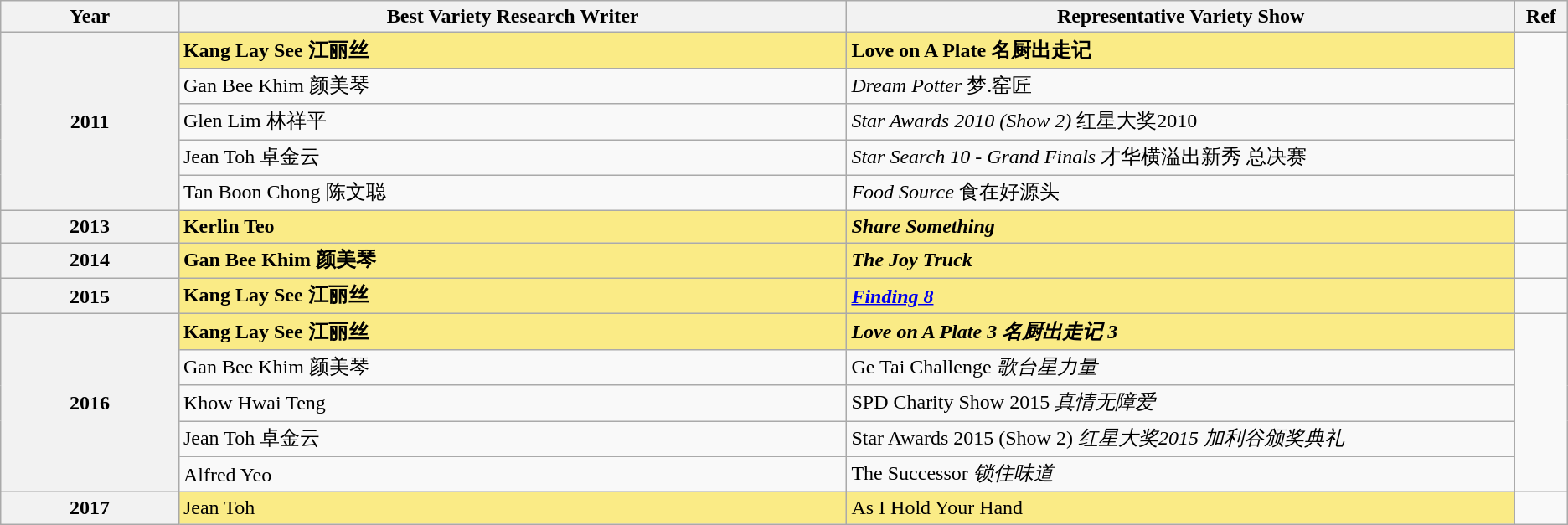<table class="wikitable sortable">
<tr>
<th scope="col" style="width:8%;">Year</th>
<th scope="col" style="width:30%;"><strong>Best Variety Research Writer</strong></th>
<th scope="col" style="width:30%;">Representative Variety Show</th>
<th scope="col" class="unsortable" style="width:2%;">Ref</th>
</tr>
<tr>
<th rowspan="5">2011</th>
<td style="background:#FAEB86;"><strong>Kang Lay See 江丽丝</strong></td>
<td style="background:#FAEB86;"><strong>Love on A Plate 名厨出走记</strong></td>
<td rowspan="5"></td>
</tr>
<tr>
<td>Gan Bee Khim 颜美琴</td>
<td><em>Dream Potter</em> 梦.窑匠</td>
</tr>
<tr>
<td>Glen Lim 林祥平</td>
<td><em>Star Awards 2010 (Show 2)</em> 红星大奖2010</td>
</tr>
<tr>
<td>Jean Toh 卓金云</td>
<td><em>Star Search 10 - Grand Finals</em> 才华横溢出新秀 总决赛</td>
</tr>
<tr>
<td>Tan Boon Chong 陈文聪</td>
<td><em>Food Source</em> 食在好源头</td>
</tr>
<tr>
<th>2013</th>
<td style="background:#FAEB86;"><strong>Kerlin Teo</strong></td>
<td style="background:#FAEB86;"><strong><em>Share Something</em></strong></td>
<td></td>
</tr>
<tr>
<th>2014</th>
<td style="background:#FAEB86;"><strong>Gan Bee Khim 颜美琴</strong></td>
<td style="background:#FAEB86;"><strong><em>The Joy Truck</em></strong></td>
<td></td>
</tr>
<tr>
<th>2015</th>
<td style="background:#FAEB86;"><strong>Kang Lay See 江丽丝</strong></td>
<td style="background:#FAEB86;"><strong><em><a href='#'>Finding 8</a></em></strong></td>
<td></td>
</tr>
<tr>
<th rowspan="5">2016</th>
<td style="background:#FAEB86;"><strong>Kang Lay See 江丽丝</strong></td>
<td style="background:#FAEB86;"><strong><em>Love on A Plate 3<em> 名厨出走记 3<strong></td>
<td rowspan="5"></td>
</tr>
<tr>
<td>Gan Bee Khim 颜美琴</td>
<td></em>Ge Tai Challenge<em> 歌台星力量</td>
</tr>
<tr>
<td>Khow Hwai Teng</td>
<td></em>SPD Charity Show 2015<em> 真情无障爱</td>
</tr>
<tr>
<td>Jean Toh 卓金云</td>
<td></em>Star Awards 2015 (Show 2)<em> 红星大奖2015 加利谷颁奖典礼</td>
</tr>
<tr>
<td>Alfred Yeo</td>
<td></em>The Successor<em> 锁住味道</td>
</tr>
<tr>
<th>2017</th>
<td style="background:#FAEB86;"></strong>Jean Toh<strong></td>
<td style="background:#FAEB86;"></em></strong>As I Hold Your Hand<strong><em></td>
<td></td>
</tr>
</table>
